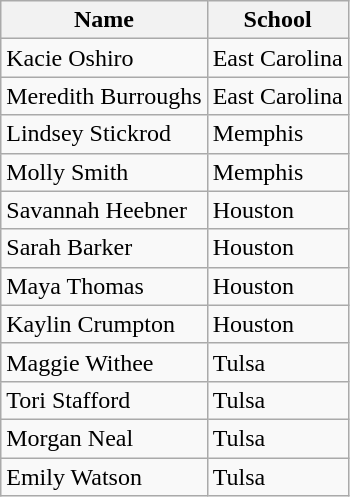<table class=wikitable>
<tr>
<th>Name</th>
<th>School</th>
</tr>
<tr>
<td>Kacie Oshiro</td>
<td>East Carolina</td>
</tr>
<tr>
<td>Meredith Burroughs</td>
<td>East Carolina</td>
</tr>
<tr>
<td>Lindsey Stickrod</td>
<td>Memphis</td>
</tr>
<tr>
<td>Molly Smith</td>
<td>Memphis</td>
</tr>
<tr>
<td>Savannah Heebner</td>
<td>Houston</td>
</tr>
<tr>
<td>Sarah Barker</td>
<td>Houston</td>
</tr>
<tr>
<td>Maya Thomas</td>
<td>Houston</td>
</tr>
<tr>
<td>Kaylin Crumpton</td>
<td>Houston</td>
</tr>
<tr>
<td>Maggie Withee</td>
<td>Tulsa</td>
</tr>
<tr>
<td>Tori Stafford</td>
<td>Tulsa</td>
</tr>
<tr>
<td>Morgan Neal</td>
<td>Tulsa</td>
</tr>
<tr>
<td>Emily Watson</td>
<td>Tulsa</td>
</tr>
</table>
